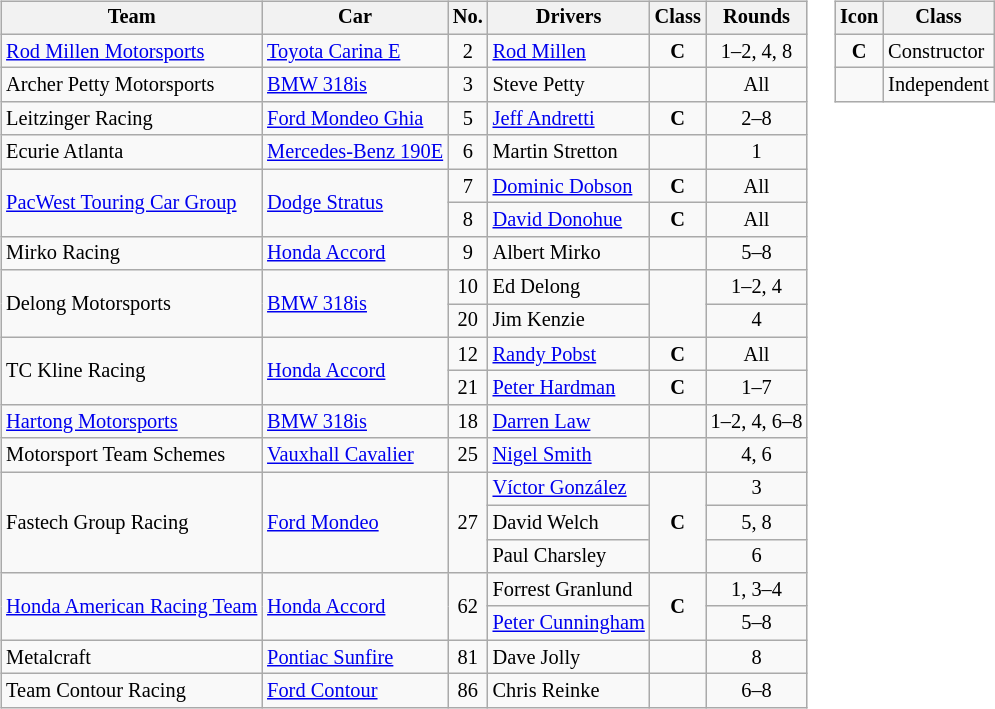<table>
<tr>
<td><br><table class="wikitable sortable" style="font-size: 85%">
<tr>
<th>Team</th>
<th>Car</th>
<th>No.</th>
<th>Drivers</th>
<th>Class</th>
<th>Rounds</th>
</tr>
<tr>
<td><a href='#'>Rod Millen Motorsports</a></td>
<td><a href='#'>Toyota Carina E</a></td>
<td align="center">2</td>
<td> <a href='#'>Rod Millen</a></td>
<td align="center"><strong><span>C</span></strong></td>
<td align="center">1–2, 4, 8</td>
</tr>
<tr>
<td>Archer Petty Motorsports</td>
<td><a href='#'>BMW 318is</a></td>
<td align="center">3</td>
<td> Steve Petty</td>
<td align="center"></td>
<td align="center">All</td>
</tr>
<tr>
<td>Leitzinger Racing</td>
<td><a href='#'>Ford Mondeo Ghia</a></td>
<td align="center">5</td>
<td> <a href='#'>Jeff Andretti</a></td>
<td align="center"><strong><span>C</span></strong></td>
<td align="center">2–8</td>
</tr>
<tr>
<td>Ecurie Atlanta</td>
<td><a href='#'>Mercedes-Benz 190E</a></td>
<td align="center">6</td>
<td> Martin Stretton</td>
<td align="center"></td>
<td align="center">1</td>
</tr>
<tr>
<td rowspan="2"><a href='#'>PacWest Touring Car Group</a></td>
<td rowspan="2"><a href='#'>Dodge Stratus</a></td>
<td align="center">7</td>
<td> <a href='#'>Dominic Dobson</a></td>
<td align="center"><strong><span>C</span></strong></td>
<td align="center">All</td>
</tr>
<tr>
<td align="center">8</td>
<td> <a href='#'>David Donohue</a></td>
<td align="center"><strong><span>C</span></strong></td>
<td align="center">All</td>
</tr>
<tr>
<td>Mirko Racing</td>
<td><a href='#'>Honda Accord</a></td>
<td align="center">9</td>
<td> Albert Mirko</td>
<td align="center"></td>
<td align="center">5–8</td>
</tr>
<tr>
<td rowspan="2">Delong Motorsports</td>
<td rowspan="2"><a href='#'>BMW 318is</a></td>
<td align="center">10</td>
<td> Ed Delong</td>
<td rowspan="2" align="center"></td>
<td align="center">1–2, 4</td>
</tr>
<tr>
<td align="center">20</td>
<td> Jim Kenzie</td>
<td align="center">4</td>
</tr>
<tr>
<td rowspan=2>TC Kline Racing</td>
<td rowspan=2><a href='#'>Honda Accord</a></td>
<td align="center">12</td>
<td> <a href='#'>Randy Pobst</a></td>
<td align="center"><strong><span>C</span></strong></td>
<td align="center">All</td>
</tr>
<tr>
<td align="center">21</td>
<td> <a href='#'>Peter Hardman</a></td>
<td align="center"><strong><span>C</span></strong></td>
<td align="center">1–7</td>
</tr>
<tr>
<td><a href='#'>Hartong Motorsports</a></td>
<td><a href='#'>BMW 318is</a></td>
<td align="center">18</td>
<td> <a href='#'>Darren Law</a></td>
<td align="center"></td>
<td align="center">1–2, 4, 6–8</td>
</tr>
<tr>
<td>Motorsport Team Schemes</td>
<td><a href='#'>Vauxhall Cavalier</a></td>
<td align="center">25</td>
<td> <a href='#'>Nigel Smith</a></td>
<td align="center"></td>
<td align="center">4, 6</td>
</tr>
<tr>
<td rowspan=3>Fastech Group Racing</td>
<td rowspan=3><a href='#'>Ford Mondeo</a></td>
<td rowspan=3 align="center">27</td>
<td> <a href='#'>Víctor González</a></td>
<td rowspan=3 align="center"><strong><span>C</span></strong></td>
<td align="center">3</td>
</tr>
<tr>
<td> David Welch</td>
<td align="center">5, 8</td>
</tr>
<tr>
<td> Paul Charsley</td>
<td align="center">6</td>
</tr>
<tr>
<td rowspan=2><a href='#'>Honda American Racing Team</a></td>
<td rowspan=2><a href='#'>Honda Accord</a></td>
<td rowspan=2 align="center">62</td>
<td> Forrest Granlund</td>
<td rowspan=2 align="center"><strong><span>C</span></strong></td>
<td align="center">1, 3–4</td>
</tr>
<tr>
<td> <a href='#'>Peter Cunningham</a></td>
<td align="center">5–8</td>
</tr>
<tr>
<td>Metalcraft</td>
<td><a href='#'>Pontiac Sunfire</a></td>
<td align="center">81</td>
<td> Dave Jolly</td>
<td align="center"></td>
<td align="center">8</td>
</tr>
<tr>
<td>Team Contour Racing</td>
<td><a href='#'>Ford Contour</a></td>
<td align="center">86</td>
<td> Chris Reinke</td>
<td align="center"></td>
<td align="center">6–8</td>
</tr>
</table>
</td>
<td valign="top"><br><table class="wikitable" style="font-size: 85%;">
<tr>
<th>Icon</th>
<th>Class</th>
</tr>
<tr>
<td align="center"><strong><span>C</span></strong></td>
<td>Constructor</td>
</tr>
<tr>
<td align="center"></td>
<td>Independent</td>
</tr>
</table>
</td>
</tr>
</table>
